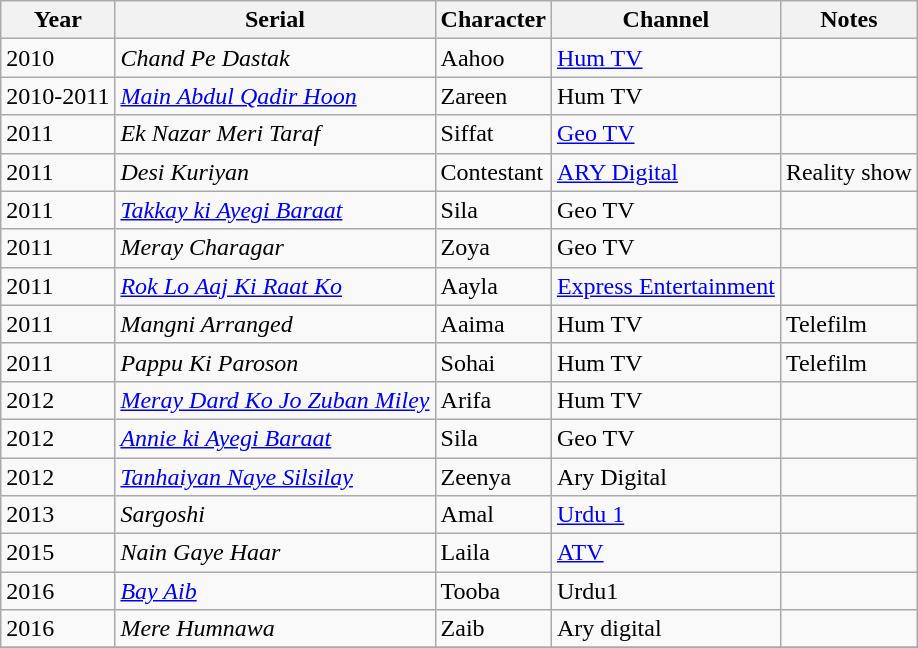<table class="wikitable">
<tr>
<th>Year</th>
<th>Serial</th>
<th>Character</th>
<th>Channel</th>
<th>Notes</th>
</tr>
<tr>
<td>2010</td>
<td><em>Chand Pe Dastak</em></td>
<td>Aahoo</td>
<td><a href='#'>Hum TV</a></td>
<td></td>
</tr>
<tr>
<td>2010-2011</td>
<td><em><a href='#'>Main Abdul Qadir Hoon</a></em></td>
<td>Zareen</td>
<td>Hum TV</td>
<td></td>
</tr>
<tr>
<td>2011</td>
<td><em>Ek Nazar Meri Taraf</em></td>
<td>Siffat</td>
<td><a href='#'>Geo TV</a></td>
<td></td>
</tr>
<tr>
<td>2011</td>
<td><em>Desi Kuriyan</em></td>
<td>Contestant</td>
<td><a href='#'>ARY Digital</a></td>
<td>Reality show</td>
</tr>
<tr>
<td>2011</td>
<td><em><a href='#'>Takkay ki Ayegi Baraat</a></em></td>
<td>Sila</td>
<td>Geo TV</td>
<td></td>
</tr>
<tr>
<td>2011</td>
<td><em>Meray Charagar</em></td>
<td>Zoya</td>
<td>Geo TV</td>
<td></td>
</tr>
<tr>
<td>2011</td>
<td><em><a href='#'>Rok Lo Aaj Ki Raat Ko</a></em></td>
<td>Aayla</td>
<td><a href='#'>Express Entertainment</a></td>
<td></td>
</tr>
<tr>
<td>2011</td>
<td><em>Mangni Arranged</em></td>
<td>Aaima</td>
<td>Hum TV</td>
<td>Telefilm</td>
</tr>
<tr>
<td>2011</td>
<td><em>Pappu Ki Paroson</em></td>
<td>Sohai</td>
<td>Hum TV</td>
<td>Telefilm</td>
</tr>
<tr>
<td>2012</td>
<td><em><a href='#'>Meray Dard Ko Jo Zuban Miley</a></em></td>
<td>Arifa</td>
<td>Hum TV</td>
<td></td>
</tr>
<tr>
<td>2012</td>
<td><em><a href='#'>Annie ki Ayegi Baraat</a></em></td>
<td>Sila</td>
<td>Geo TV</td>
<td></td>
</tr>
<tr>
<td>2012</td>
<td><em><a href='#'>Tanhaiyan Naye Silsilay</a></em></td>
<td>Zeenya</td>
<td>Ary Digital</td>
<td></td>
</tr>
<tr>
<td>2013</td>
<td><em>Sargoshi</em></td>
<td>Amal</td>
<td><a href='#'>Urdu 1</a></td>
<td></td>
</tr>
<tr>
<td>2015</td>
<td><em>Nain Gaye Haar</em></td>
<td>Laila</td>
<td><a href='#'>ATV</a></td>
<td></td>
</tr>
<tr>
<td>2016</td>
<td><em><a href='#'>Bay Aib</a></em></td>
<td>Tooba</td>
<td>Urdu1</td>
<td></td>
</tr>
<tr>
<td>2016</td>
<td><em>Mere Humnawa</em></td>
<td>Zaib</td>
<td>Ary digital</td>
<td></td>
</tr>
<tr>
</tr>
</table>
